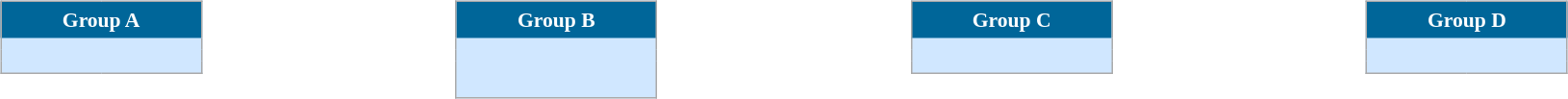<table width="100%">
<tr>
<td valign="top" width="25%"><br><table align=center cellpadding="4" cellspacing="0" style="background: #D0E7FF; border: 1px #aaa solid; border-collapse: collapse; font-size: 90%;" width=140>
<tr align=center bgcolor=#006699 style="color:white;">
<th width=100% colspan=2>Group A</th>
</tr>
<tr>
<td></td>
<td></td>
</tr>
<tr>
<td></td>
<td></td>
</tr>
<tr>
<td></td>
<td></td>
</tr>
</table>
</td>
<td valign="top" width="25%"><br><table align=center cellpadding="4" cellspacing="0" style="background: #D0E7FF; border: 1px #aaa solid; border-collapse: collapse; font-size: 90%;" width=140>
<tr align=center bgcolor=#006699 style="color:white;">
<th width=100% colspan=2>Group B</th>
</tr>
<tr>
<td></td>
<td></td>
</tr>
<tr>
<td></td>
<td></td>
</tr>
<tr>
<td></td>
<td> </td>
</tr>
</table>
</td>
<td valign="top" width="25%"><br><table align=center cellpadding="4" cellspacing="0" style="background: #D0E7FF; border: 1px #aaa solid; border-collapse: collapse; font-size: 90%;" width=140>
<tr align=center bgcolor=#006699 style="color:white;">
<th width=100% colspan=2>Group C</th>
</tr>
<tr>
<td></td>
<td></td>
</tr>
<tr>
<td></td>
<td></td>
</tr>
<tr>
<td></td>
<td></td>
</tr>
</table>
</td>
<td valign="top" width="25%"><br><table align=center cellpadding="4" cellspacing="0" style="background: #D0E7FF; border: 1px #aaa solid; border-collapse: collapse; font-size: 90%;" width=140>
<tr align=center bgcolor=#006699 style="color:white;">
<th width=100% colspan=2>Group D</th>
</tr>
<tr>
<td></td>
<td></td>
</tr>
<tr>
<td></td>
<td></td>
</tr>
<tr>
<td></td>
<td></td>
</tr>
</table>
</td>
</tr>
</table>
